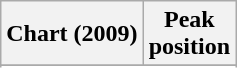<table class="wikitable sortable plainrowheaders" style="text-align:center">
<tr>
<th>Chart (2009)</th>
<th>Peak<br>position</th>
</tr>
<tr>
</tr>
<tr>
</tr>
</table>
